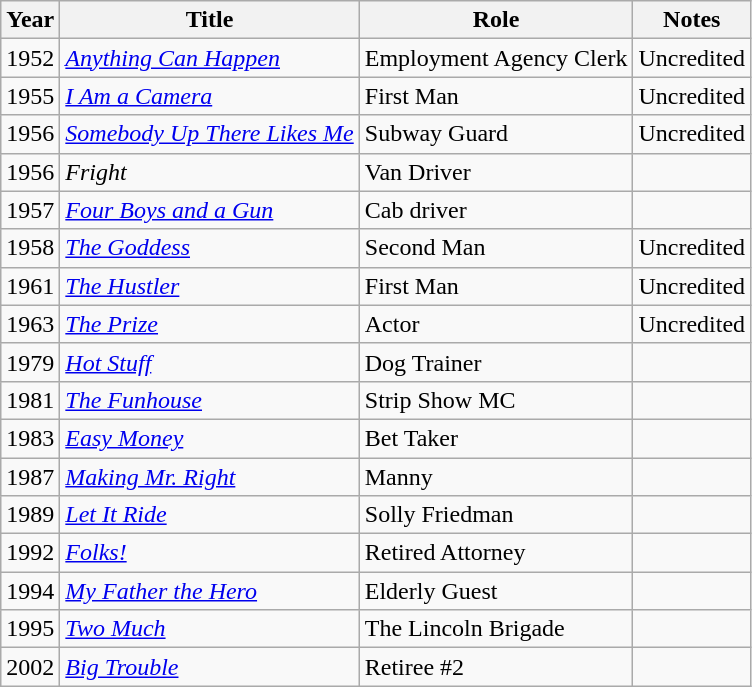<table class="wikitable">
<tr>
<th>Year</th>
<th>Title</th>
<th>Role</th>
<th>Notes</th>
</tr>
<tr>
<td>1952</td>
<td><em><a href='#'>Anything Can Happen</a></em></td>
<td>Employment Agency Clerk</td>
<td>Uncredited</td>
</tr>
<tr>
<td>1955</td>
<td><em><a href='#'>I Am a Camera</a></em></td>
<td>First Man</td>
<td>Uncredited</td>
</tr>
<tr>
<td>1956</td>
<td><em><a href='#'>Somebody Up There Likes Me</a></em></td>
<td>Subway Guard</td>
<td>Uncredited</td>
</tr>
<tr>
<td>1956</td>
<td><em>Fright</em></td>
<td>Van Driver</td>
<td></td>
</tr>
<tr>
<td>1957</td>
<td><em><a href='#'>Four Boys and a Gun</a></em></td>
<td>Cab driver</td>
<td></td>
</tr>
<tr>
<td>1958</td>
<td><em><a href='#'>The Goddess</a></em></td>
<td>Second Man</td>
<td>Uncredited</td>
</tr>
<tr>
<td>1961</td>
<td><em><a href='#'>The Hustler</a></em></td>
<td>First Man</td>
<td>Uncredited</td>
</tr>
<tr>
<td>1963</td>
<td><em><a href='#'>The Prize</a></em></td>
<td>Actor</td>
<td>Uncredited</td>
</tr>
<tr>
<td>1979</td>
<td><em><a href='#'>Hot Stuff</a></em></td>
<td>Dog Trainer</td>
<td></td>
</tr>
<tr>
<td>1981</td>
<td><em><a href='#'>The Funhouse</a></em></td>
<td>Strip Show MC</td>
<td></td>
</tr>
<tr>
<td>1983</td>
<td><em><a href='#'>Easy Money</a></em></td>
<td>Bet Taker</td>
<td></td>
</tr>
<tr>
<td>1987</td>
<td><em><a href='#'>Making Mr. Right</a></em></td>
<td>Manny</td>
<td></td>
</tr>
<tr>
<td>1989</td>
<td><em><a href='#'>Let It Ride</a></em></td>
<td>Solly Friedman</td>
<td></td>
</tr>
<tr>
<td>1992</td>
<td><em><a href='#'>Folks!</a></em></td>
<td>Retired Attorney</td>
<td></td>
</tr>
<tr>
<td>1994</td>
<td><em><a href='#'>My Father the Hero</a></em></td>
<td>Elderly Guest</td>
<td></td>
</tr>
<tr>
<td>1995</td>
<td><em><a href='#'>Two Much</a></em></td>
<td>The Lincoln Brigade</td>
<td></td>
</tr>
<tr>
<td>2002</td>
<td><em><a href='#'>Big Trouble</a></em></td>
<td>Retiree #2</td>
<td></td>
</tr>
</table>
